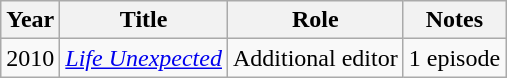<table class="wikitable">
<tr>
<th>Year</th>
<th>Title</th>
<th>Role</th>
<th>Notes</th>
</tr>
<tr>
<td>2010</td>
<td><em><a href='#'>Life Unexpected</a></em></td>
<td>Additional editor</td>
<td>1 episode</td>
</tr>
</table>
